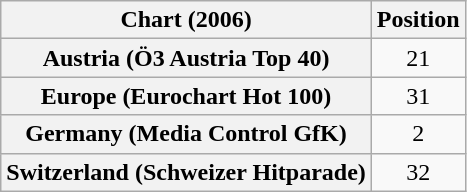<table class="wikitable sortable plainrowheaders" style="text-align:center">
<tr>
<th>Chart (2006)</th>
<th>Position</th>
</tr>
<tr>
<th scope="row">Austria (Ö3 Austria Top 40)</th>
<td>21</td>
</tr>
<tr>
<th scope="row">Europe (Eurochart Hot 100)</th>
<td>31</td>
</tr>
<tr>
<th scope="row">Germany (Media Control GfK)</th>
<td>2</td>
</tr>
<tr>
<th scope="row">Switzerland (Schweizer Hitparade)</th>
<td>32</td>
</tr>
</table>
